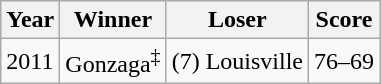<table class="wikitable">
<tr>
<th>Year</th>
<th>Winner</th>
<th>Loser</th>
<th>Score</th>
</tr>
<tr --->
<td>2011</td>
<td>Gonzaga<sup>‡</sup></td>
<td>(7) Louisville</td>
<td>76–69</td>
</tr>
</table>
